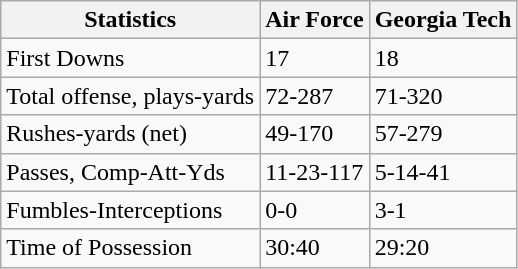<table class="wikitable">
<tr>
<th>Statistics</th>
<th>Air Force</th>
<th>Georgia Tech</th>
</tr>
<tr>
<td>First Downs</td>
<td>17</td>
<td>18</td>
</tr>
<tr>
<td>Total offense, plays-yards</td>
<td>72-287</td>
<td>71-320</td>
</tr>
<tr>
<td>Rushes-yards (net)</td>
<td>49-170</td>
<td>57-279</td>
</tr>
<tr>
<td>Passes, Comp-Att-Yds</td>
<td>11-23-117</td>
<td>5-14-41</td>
</tr>
<tr>
<td>Fumbles-Interceptions</td>
<td>0-0</td>
<td>3-1</td>
</tr>
<tr>
<td>Time of Possession</td>
<td>30:40</td>
<td>29:20</td>
</tr>
</table>
